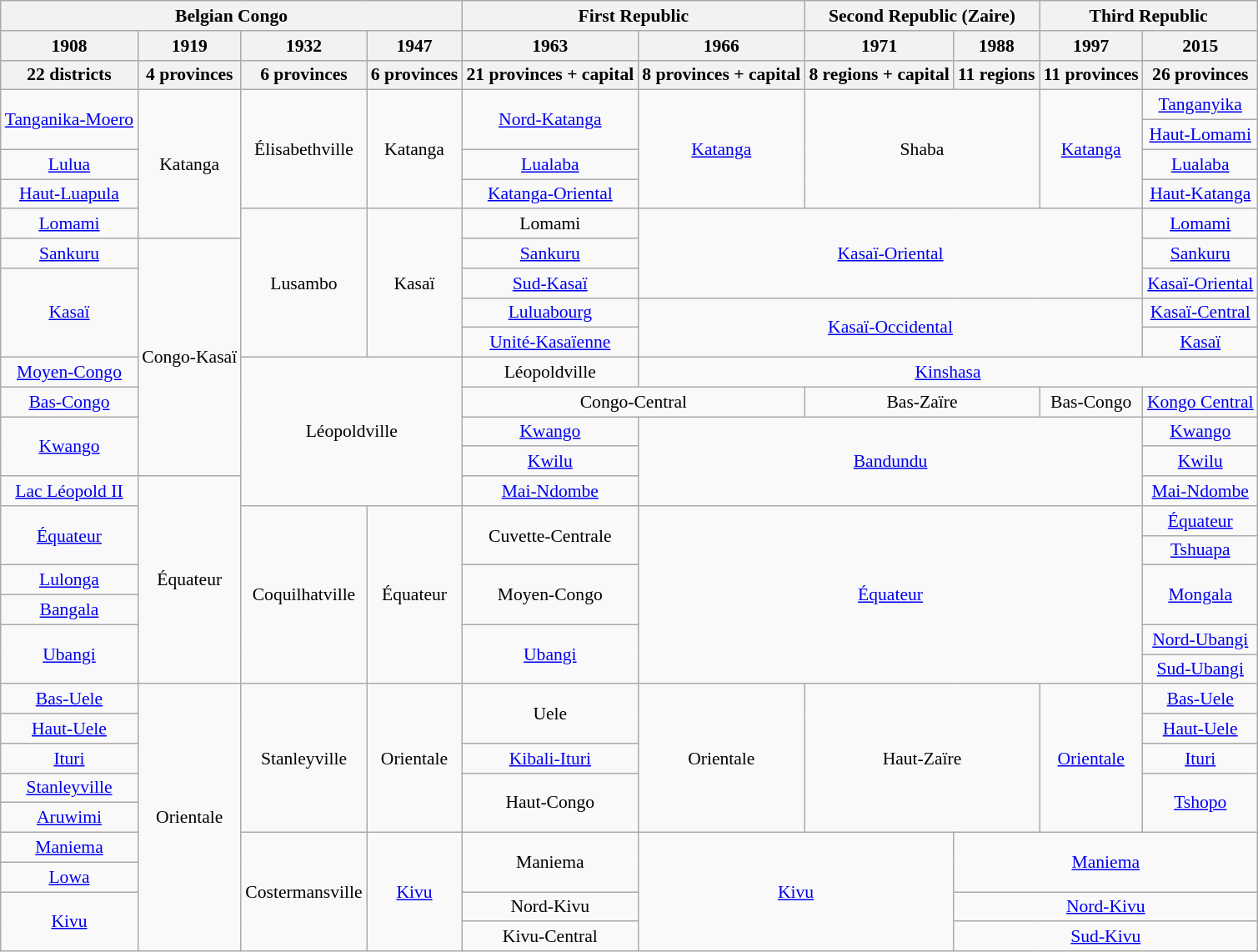<table class="wikitable" style="font-size:90%; text-align:center">
<tr>
<th colspan=4>Belgian Congo</th>
<th colspan=2>First Republic</th>
<th colspan=2>Second Republic (Zaire)</th>
<th colspan=2>Third Republic</th>
</tr>
<tr>
<th>1908</th>
<th>1919</th>
<th>1932</th>
<th>1947</th>
<th>1963</th>
<th>1966</th>
<th>1971</th>
<th>1988</th>
<th>1997</th>
<th>2015</th>
</tr>
<tr>
<th>22 districts</th>
<th>4 provinces</th>
<th>6 provinces</th>
<th>6 provinces</th>
<th>21 provinces + capital</th>
<th>8 provinces + capital</th>
<th>8 regions + capital</th>
<th>11 regions</th>
<th>11 provinces</th>
<th>26 provinces</th>
</tr>
<tr>
<td rowspan=2><a href='#'>Tanganika-Moero</a></td>
<td rowspan=5>Katanga</td>
<td rowspan=4>Élisabethville</td>
<td rowspan=4>Katanga</td>
<td rowspan=2><a href='#'>Nord-Katanga</a></td>
<td rowspan=4><a href='#'>Katanga</a></td>
<td rowspan=4 colspan=2>Shaba</td>
<td rowspan=4><a href='#'>Katanga</a></td>
<td><a href='#'>Tanganyika</a></td>
</tr>
<tr>
<td><a href='#'>Haut-Lomami</a></td>
</tr>
<tr>
<td><a href='#'>Lulua</a></td>
<td><a href='#'>Lualaba</a></td>
<td><a href='#'>Lualaba</a></td>
</tr>
<tr>
<td><a href='#'>Haut-Luapula</a></td>
<td><a href='#'>Katanga-Oriental</a></td>
<td><a href='#'>Haut-Katanga</a></td>
</tr>
<tr>
<td><a href='#'>Lomami</a></td>
<td rowspan=5>Lusambo</td>
<td rowspan=5>Kasaï</td>
<td>Lomami</td>
<td rowspan=3 colspan=4><a href='#'>Kasaï-Oriental</a></td>
<td><a href='#'>Lomami</a></td>
</tr>
<tr>
<td><a href='#'>Sankuru</a></td>
<td rowspan=8>Congo-Kasaï</td>
<td><a href='#'>Sankuru</a></td>
<td><a href='#'>Sankuru</a></td>
</tr>
<tr>
<td rowspan=3><a href='#'>Kasaï</a></td>
<td><a href='#'>Sud-Kasaï</a></td>
<td><a href='#'>Kasaï-Oriental</a></td>
</tr>
<tr>
<td><a href='#'>Luluabourg</a></td>
<td rowspan=2 colspan=4><a href='#'>Kasaï-Occidental</a></td>
<td><a href='#'>Kasaï-Central</a></td>
</tr>
<tr>
<td><a href='#'>Unité-Kasaïenne</a></td>
<td><a href='#'>Kasaï</a></td>
</tr>
<tr>
<td><a href='#'>Moyen-Congo</a></td>
<td rowspan=5 colspan=2>Léopoldville</td>
<td>Léopoldville</td>
<td colspan=5><a href='#'>Kinshasa</a></td>
</tr>
<tr>
<td><a href='#'>Bas-Congo</a></td>
<td colspan=2>Congo-Central</td>
<td colspan=2>Bas-Zaïre</td>
<td>Bas-Congo</td>
<td><a href='#'>Kongo Central</a></td>
</tr>
<tr>
<td rowspan=2><a href='#'>Kwango</a></td>
<td><a href='#'>Kwango</a></td>
<td rowspan=3 colspan=4><a href='#'>Bandundu</a></td>
<td><a href='#'>Kwango</a></td>
</tr>
<tr>
<td><a href='#'>Kwilu</a></td>
<td><a href='#'>Kwilu</a></td>
</tr>
<tr>
<td><a href='#'>Lac Léopold II</a></td>
<td rowspan=7>Équateur</td>
<td><a href='#'>Mai-Ndombe</a></td>
<td><a href='#'>Mai-Ndombe</a></td>
</tr>
<tr>
<td rowspan=2><a href='#'>Équateur</a></td>
<td rowspan=6>Coquilhatville</td>
<td rowspan=6>Équateur</td>
<td rowspan=2>Cuvette-Centrale</td>
<td rowspan=6 colspan=4><a href='#'>Équateur</a></td>
<td><a href='#'>Équateur</a></td>
</tr>
<tr>
<td><a href='#'>Tshuapa</a></td>
</tr>
<tr>
<td><a href='#'>Lulonga</a></td>
<td rowspan=2>Moyen-Congo</td>
<td rowspan=2><a href='#'>Mongala</a></td>
</tr>
<tr>
<td><a href='#'>Bangala</a></td>
</tr>
<tr>
<td rowspan=2><a href='#'>Ubangi</a></td>
<td rowspan=2><a href='#'>Ubangi</a></td>
<td><a href='#'>Nord-Ubangi</a></td>
</tr>
<tr>
<td><a href='#'>Sud-Ubangi</a></td>
</tr>
<tr>
<td><a href='#'>Bas-Uele</a></td>
<td rowspan=9>Orientale</td>
<td rowspan=5>Stanleyville</td>
<td rowspan=5>Orientale</td>
<td rowspan=2>Uele</td>
<td rowspan=5>Orientale</td>
<td rowspan=5 colspan=2>Haut-Zaïre</td>
<td rowspan=5><a href='#'>Orientale</a></td>
<td><a href='#'>Bas-Uele</a></td>
</tr>
<tr>
<td><a href='#'>Haut-Uele</a></td>
<td><a href='#'>Haut-Uele</a></td>
</tr>
<tr>
<td><a href='#'>Ituri</a></td>
<td><a href='#'>Kibali-Ituri</a></td>
<td><a href='#'>Ituri</a></td>
</tr>
<tr>
<td><a href='#'>Stanleyville</a></td>
<td rowspan=2>Haut-Congo</td>
<td rowspan=2><a href='#'>Tshopo</a></td>
</tr>
<tr>
<td><a href='#'>Aruwimi</a></td>
</tr>
<tr>
<td><a href='#'>Maniema</a></td>
<td rowspan=4>Costermansville</td>
<td rowspan=4><a href='#'>Kivu</a></td>
<td rowspan=2>Maniema</td>
<td rowspan=4 colspan=2><a href='#'>Kivu</a></td>
<td rowspan=2 colspan=3><a href='#'>Maniema</a></td>
</tr>
<tr>
<td><a href='#'>Lowa</a></td>
</tr>
<tr>
<td rowspan=2><a href='#'>Kivu</a></td>
<td>Nord-Kivu</td>
<td colspan=3><a href='#'>Nord-Kivu</a></td>
</tr>
<tr>
<td>Kivu-Central</td>
<td colspan=3><a href='#'>Sud-Kivu</a></td>
</tr>
</table>
